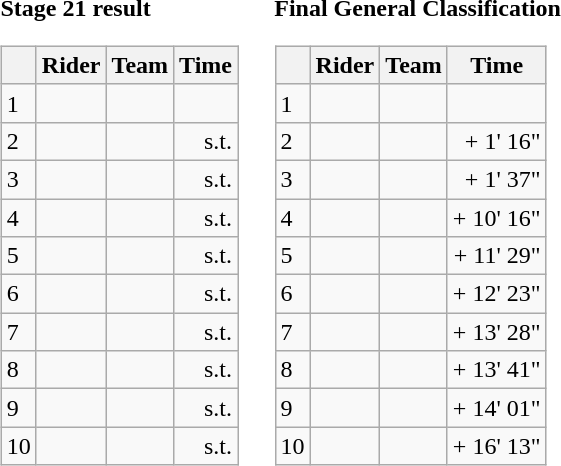<table>
<tr>
<td><strong>Stage 21 result</strong><br><table class="wikitable">
<tr>
<th></th>
<th>Rider</th>
<th>Team</th>
<th>Time</th>
</tr>
<tr>
<td>1</td>
<td></td>
<td></td>
<td align="right"></td>
</tr>
<tr>
<td>2</td>
<td></td>
<td></td>
<td align="right">s.t.</td>
</tr>
<tr>
<td>3</td>
<td></td>
<td></td>
<td align="right">s.t.</td>
</tr>
<tr>
<td>4</td>
<td></td>
<td></td>
<td align="right">s.t.</td>
</tr>
<tr>
<td>5</td>
<td></td>
<td></td>
<td align="right">s.t.</td>
</tr>
<tr>
<td>6</td>
<td></td>
<td></td>
<td align="right">s.t.</td>
</tr>
<tr>
<td>7</td>
<td></td>
<td></td>
<td align="right">s.t.</td>
</tr>
<tr>
<td>8</td>
<td></td>
<td></td>
<td align="right">s.t.</td>
</tr>
<tr>
<td>9</td>
<td></td>
<td></td>
<td align="right">s.t.</td>
</tr>
<tr>
<td>10</td>
<td></td>
<td></td>
<td align="right">s.t.</td>
</tr>
</table>
</td>
<td></td>
<td><strong>Final General Classification</strong><br><table class="wikitable">
<tr>
<th></th>
<th>Rider</th>
<th>Team</th>
<th>Time</th>
</tr>
<tr>
<td>1</td>
<td> </td>
<td></td>
<td align="right"></td>
</tr>
<tr>
<td>2</td>
<td> </td>
<td></td>
<td align="right">+ 1' 16"</td>
</tr>
<tr>
<td>3</td>
<td></td>
<td></td>
<td align="right">+ 1' 37"</td>
</tr>
<tr>
<td>4</td>
<td></td>
<td></td>
<td align="right">+ 10' 16"</td>
</tr>
<tr>
<td>5</td>
<td></td>
<td></td>
<td align="right">+ 11' 29"</td>
</tr>
<tr>
<td>6</td>
<td></td>
<td></td>
<td align="right">+ 12' 23"</td>
</tr>
<tr>
<td>7</td>
<td></td>
<td></td>
<td align="right">+ 13' 28"</td>
</tr>
<tr>
<td>8</td>
<td></td>
<td></td>
<td align="right">+ 13' 41"</td>
</tr>
<tr>
<td>9</td>
<td></td>
<td></td>
<td align="right">+ 14' 01"</td>
</tr>
<tr>
<td>10</td>
<td></td>
<td></td>
<td align="right">+ 16' 13"</td>
</tr>
</table>
</td>
</tr>
</table>
